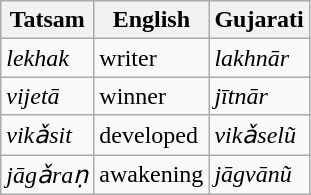<table class="wikitable">
<tr>
<th>Tatsam</th>
<th>English</th>
<th>Gujarati</th>
</tr>
<tr>
<td><em>lekhak</em></td>
<td>writer</td>
<td><em>lakhnār</em></td>
</tr>
<tr>
<td><em>vijetā</em></td>
<td>winner</td>
<td><em>jītnār</em></td>
</tr>
<tr>
<td><em>vikǎsit</em></td>
<td>developed</td>
<td><em>vikǎselũ</em></td>
</tr>
<tr>
<td><em>jāgǎraṇ</em></td>
<td>awakening</td>
<td><em>jāgvānũ</em></td>
</tr>
</table>
